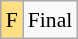<table class="wikitable" style="margin:0.5em auto; font-size:90%; line-height:1.25em;">
<tr>
<td bgcolor="#FFDF80" align=center>F</td>
<td>Final</td>
</tr>
</table>
